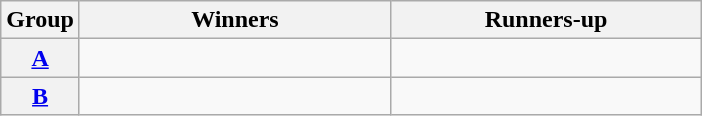<table class=wikitable>
<tr>
<th>Group</th>
<th width=200>Winners</th>
<th width=200>Runners-up</th>
</tr>
<tr>
<th><a href='#'>A</a></th>
<td></td>
<td></td>
</tr>
<tr>
<th><a href='#'>B</a></th>
<td></td>
<td></td>
</tr>
</table>
